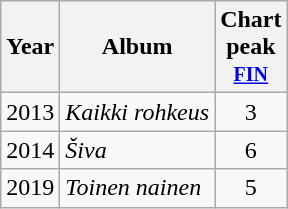<table class="wikitable">
<tr>
<th>Year</th>
<th>Album</th>
<th>Chart <br>peak<br><small><a href='#'>FIN</a><br></small></th>
</tr>
<tr>
<td>2013</td>
<td><em>Kaikki rohkeus</em></td>
<td style="text-align:center;">3</td>
</tr>
<tr>
<td>2014</td>
<td><em>Šiva</em></td>
<td style="text-align:center;">6</td>
</tr>
<tr>
<td>2019</td>
<td><em>Toinen nainen</em></td>
<td style="text-align:center;">5</td>
</tr>
</table>
